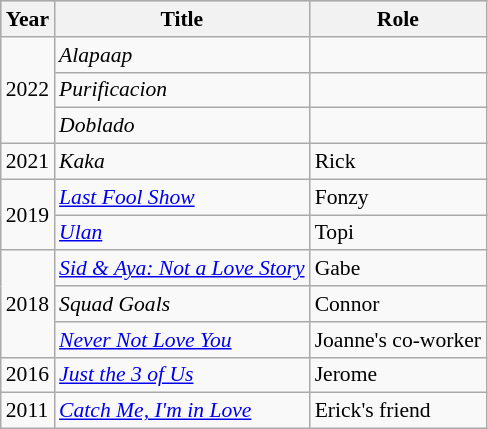<table class="wikitable" style="font-size: 90%;">
<tr bgcolor="#CCCCCC" align="center">
<th><strong>Year</strong></th>
<th><strong>Title</strong></th>
<th><strong>Role</strong></th>
</tr>
<tr>
<td rowspan="3">2022</td>
<td><em>Alapaap</em></td>
<td></td>
</tr>
<tr>
<td><em>Purificacion</em></td>
<td></td>
</tr>
<tr>
<td><em>Doblado</em></td>
<td></td>
</tr>
<tr>
<td>2021</td>
<td><em>Kaka</em></td>
<td>Rick</td>
</tr>
<tr>
<td rowspan="2">2019</td>
<td><em><a href='#'>Last Fool Show</a></em></td>
<td>Fonzy</td>
</tr>
<tr>
<td><a href='#'><em>Ulan</em></a></td>
<td>Topi</td>
</tr>
<tr>
<td rowspan="3">2018</td>
<td><em><a href='#'>Sid & Aya: Not a Love Story</a></em></td>
<td>Gabe</td>
</tr>
<tr>
<td><em>Squad Goals</em></td>
<td>Connor</td>
</tr>
<tr>
<td><em><a href='#'>Never Not Love You</a></em></td>
<td>Joanne's co-worker</td>
</tr>
<tr>
<td>2016</td>
<td><em><a href='#'>Just the 3 of Us</a></em></td>
<td>Jerome</td>
</tr>
<tr>
<td>2011</td>
<td><em><a href='#'>Catch Me, I'm in Love</a></em></td>
<td>Erick's friend</td>
</tr>
</table>
